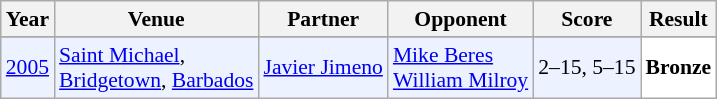<table class="sortable wikitable" style="font-size: 90%;">
<tr>
<th>Year</th>
<th>Venue</th>
<th>Partner</th>
<th>Opponent</th>
<th>Score</th>
<th>Result</th>
</tr>
<tr>
</tr>
<tr style="background:#ECF2FF">
<td align="center"><a href='#'>2005</a></td>
<td align="left"><a href='#'>Saint Michael</a>,<br> <a href='#'>Bridgetown</a>, <a href='#'>Barbados</a></td>
<td align="left"> <a href='#'>Javier Jimeno</a></td>
<td align="left"> <a href='#'>Mike Beres</a><br> <a href='#'>William Milroy</a></td>
<td align="left">2–15, 5–15</td>
<td style="text-align:left; background:white"> <strong>Bronze</strong></td>
</tr>
</table>
